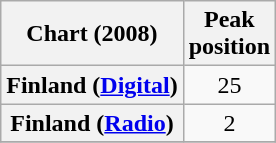<table class="wikitable sortable plainrowheaders">
<tr>
<th>Chart (2008)</th>
<th>Peak<br>position</th>
</tr>
<tr>
<th scope="row">Finland (<a href='#'>Digital</a>)</th>
<td style="text-align:center;">25</td>
</tr>
<tr>
<th scope="row">Finland (<a href='#'>Radio</a>)</th>
<td style="text-align:center;">2</td>
</tr>
<tr>
</tr>
</table>
